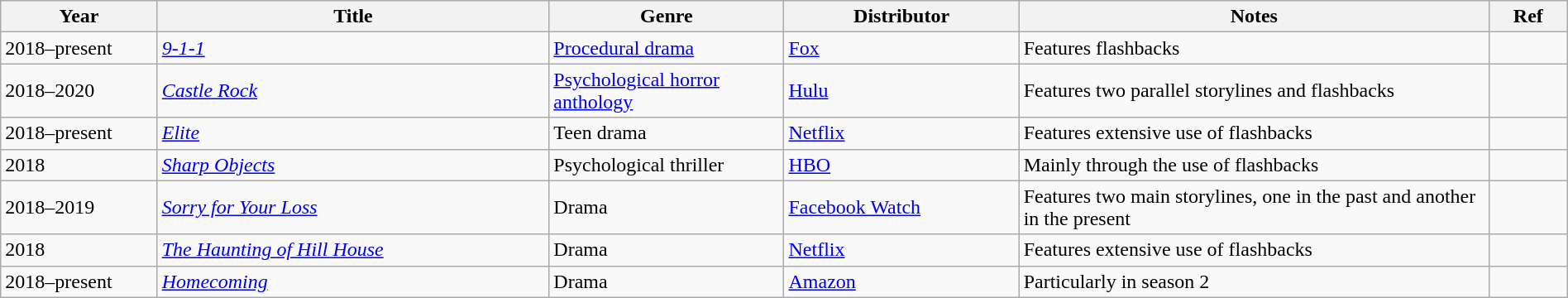<table class="wikitable sortable" style="width:100%; font-size:100%;">
<tr>
<th style="width:10%;">Year</th>
<th style="width:25%;">Title</th>
<th style="width:15%;">Genre</th>
<th style="width:15%;">Distributor</th>
<th style="width:30%;">Notes</th>
<th style="width:5%;">Ref</th>
</tr>
<tr>
<td>2018–present</td>
<td><em><a href='#'>9-1-1</a></em></td>
<td><a href='#'>Procedural drama</a></td>
<td><a href='#'>Fox</a></td>
<td>Features flashbacks</td>
<td></td>
</tr>
<tr>
<td>2018–2020</td>
<td><em><a href='#'>Castle Rock</a></em></td>
<td><a href='#'>Psychological horror</a> <a href='#'>anthology</a></td>
<td><a href='#'>Hulu</a></td>
<td>Features two parallel storylines and flashbacks</td>
<td></td>
</tr>
<tr>
<td>2018–present</td>
<td><em><a href='#'>Elite</a></em></td>
<td>Teen drama</td>
<td><a href='#'>Netflix</a></td>
<td>Features extensive use of flashbacks</td>
<td></td>
</tr>
<tr>
<td>2018</td>
<td><em><a href='#'>Sharp Objects</a></em></td>
<td>Psychological thriller</td>
<td><a href='#'>HBO</a></td>
<td>Mainly through the use of flashbacks</td>
<td></td>
</tr>
<tr>
<td>2018–2019</td>
<td><em><a href='#'>Sorry for Your Loss</a></em></td>
<td>Drama</td>
<td><a href='#'>Facebook Watch</a></td>
<td>Features two main storylines, one in the past and another in the present</td>
<td></td>
</tr>
<tr>
<td>2018</td>
<td><em><a href='#'>The Haunting of Hill House</a></em></td>
<td>Drama</td>
<td><a href='#'>Netflix</a></td>
<td>Features extensive use of flashbacks</td>
<td></td>
</tr>
<tr>
<td>2018–present</td>
<td><em><a href='#'>Homecoming</a></em></td>
<td>Drama</td>
<td><a href='#'>Amazon</a></td>
<td>Particularly in season 2</td>
<td></td>
</tr>
</table>
